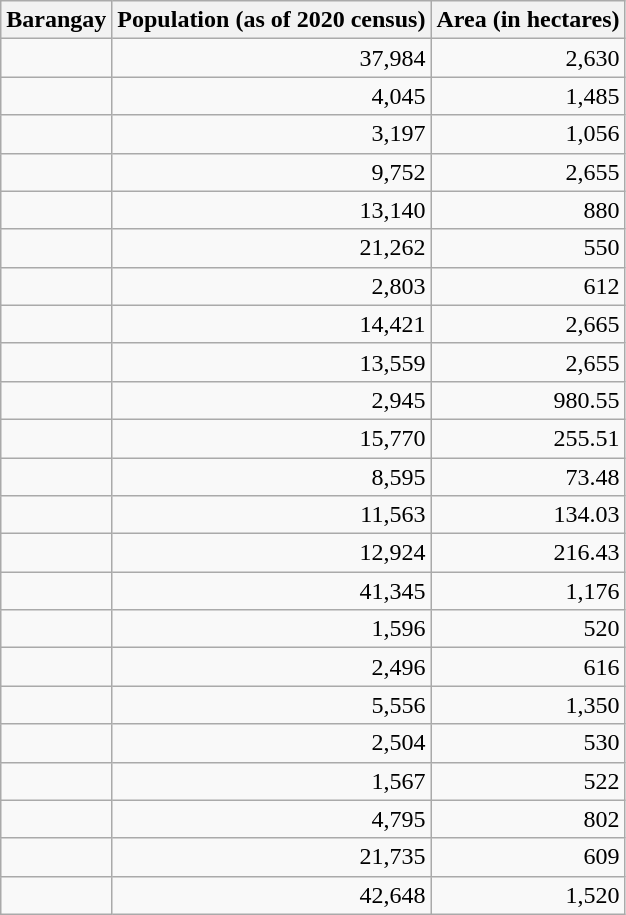<table class="wikitable sortable" style="text-align: right;">
<tr>
<th>Barangay</th>
<th>Population (as of 2020 census)</th>
<th>Area (in hectares)</th>
</tr>
<tr>
<td></td>
<td>37,984</td>
<td>2,630</td>
</tr>
<tr>
<td></td>
<td>4,045</td>
<td>1,485</td>
</tr>
<tr>
<td></td>
<td>3,197</td>
<td>1,056</td>
</tr>
<tr>
<td></td>
<td>9,752</td>
<td>2,655</td>
</tr>
<tr>
<td></td>
<td>13,140</td>
<td>880</td>
</tr>
<tr>
<td></td>
<td>21,262</td>
<td>550</td>
</tr>
<tr>
<td></td>
<td>2,803</td>
<td>612</td>
</tr>
<tr>
<td></td>
<td>14,421</td>
<td>2,665</td>
</tr>
<tr>
<td></td>
<td>13,559</td>
<td>2,655</td>
</tr>
<tr>
<td></td>
<td>2,945</td>
<td>980.55</td>
</tr>
<tr>
<td></td>
<td>15,770</td>
<td>255.51</td>
</tr>
<tr>
<td></td>
<td>8,595</td>
<td>73.48</td>
</tr>
<tr>
<td></td>
<td>11,563</td>
<td>134.03</td>
</tr>
<tr>
<td></td>
<td>12,924</td>
<td>216.43</td>
</tr>
<tr>
<td></td>
<td>41,345</td>
<td>1,176</td>
</tr>
<tr>
<td></td>
<td>1,596</td>
<td>520</td>
</tr>
<tr>
<td></td>
<td>2,496</td>
<td>616</td>
</tr>
<tr>
<td></td>
<td>5,556</td>
<td>1,350</td>
</tr>
<tr>
<td></td>
<td>2,504</td>
<td>530</td>
</tr>
<tr>
<td></td>
<td>1,567</td>
<td>522</td>
</tr>
<tr>
<td></td>
<td>4,795</td>
<td>802</td>
</tr>
<tr>
<td></td>
<td>21,735</td>
<td>609</td>
</tr>
<tr>
<td></td>
<td>42,648</td>
<td>1,520</td>
</tr>
</table>
